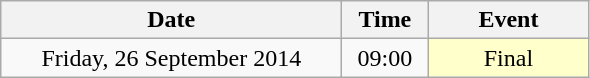<table class = "wikitable" style="text-align:center;">
<tr>
<th width=220>Date</th>
<th width=50>Time</th>
<th width=100>Event</th>
</tr>
<tr>
<td>Friday, 26 September 2014</td>
<td>09:00</td>
<td bgcolor=ffffcc>Final</td>
</tr>
</table>
